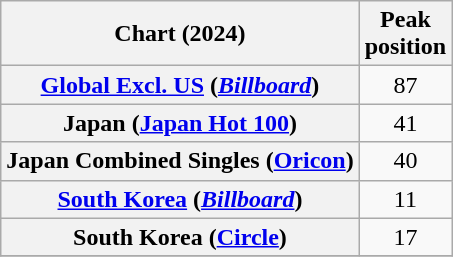<table class="wikitable plainrowheaders sortable" style="text-align:center">
<tr>
<th scope="col">Chart (2024)</th>
<th scope="col">Peak<br>position</th>
</tr>
<tr>
<th scope="row"><a href='#'>Global Excl. US</a> (<em><a href='#'>Billboard</a></em>)</th>
<td>87</td>
</tr>
<tr>
<th scope="row">Japan (<a href='#'>Japan Hot 100</a>)</th>
<td>41</td>
</tr>
<tr>
<th scope="row">Japan Combined Singles (<a href='#'>Oricon</a>)</th>
<td>40</td>
</tr>
<tr>
<th scope="row"><a href='#'>South Korea</a> (<em><a href='#'>Billboard</a></em>)</th>
<td>11</td>
</tr>
<tr>
<th scope="row">South Korea (<a href='#'>Circle</a>)</th>
<td>17</td>
</tr>
<tr>
</tr>
</table>
